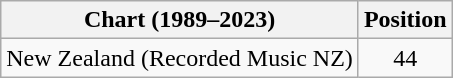<table class="wikitable plainrowheaders" style="text-align:center">
<tr>
<th>Chart (1989–2023)</th>
<th>Position</th>
</tr>
<tr>
<td>New Zealand (Recorded Music NZ)</td>
<td>44</td>
</tr>
</table>
